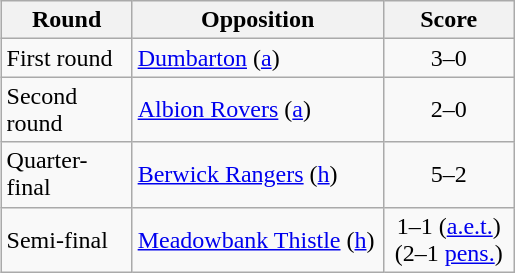<table class="wikitable" style="text-align:left;margin-left:1em;float:right">
<tr>
<th width=80>Round</th>
<th width=160>Opposition</th>
<th width=80>Score</th>
</tr>
<tr>
<td>First round</td>
<td><a href='#'>Dumbarton</a> (<a href='#'>a</a>)</td>
<td align=center>3–0</td>
</tr>
<tr>
<td>Second round</td>
<td><a href='#'>Albion Rovers</a> (<a href='#'>a</a>)</td>
<td align=center>2–0</td>
</tr>
<tr>
<td>Quarter-final</td>
<td><a href='#'>Berwick Rangers</a> (<a href='#'>h</a>)</td>
<td align=center>5–2</td>
</tr>
<tr>
<td>Semi-final</td>
<td><a href='#'>Meadowbank Thistle</a> (<a href='#'>h</a>)</td>
<td align=center>1–1 (<a href='#'>a.e.t.</a>)<br>(2–1 <a href='#'>pens.</a>)</td>
</tr>
</table>
